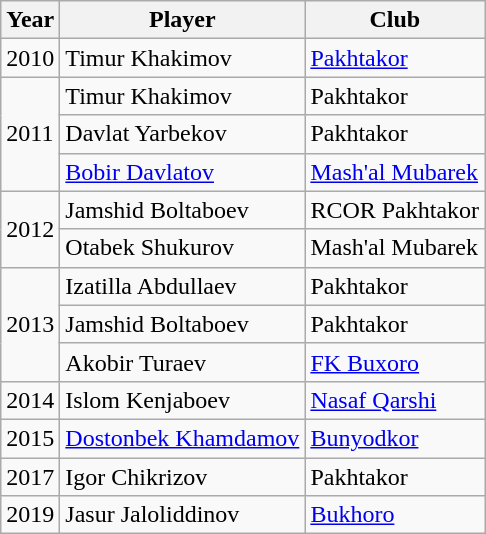<table class="wikitable">
<tr>
<th>Year</th>
<th>Player</th>
<th>Club</th>
</tr>
<tr>
<td>2010</td>
<td>Timur Khakimov</td>
<td><a href='#'>Pakhtakor</a></td>
</tr>
<tr>
<td rowspan=3>2011</td>
<td>Timur Khakimov</td>
<td>Pakhtakor</td>
</tr>
<tr>
<td>Davlat Yarbekov</td>
<td>Pakhtakor</td>
</tr>
<tr>
<td><a href='#'>Bobir Davlatov</a></td>
<td><a href='#'>Mash'al Mubarek</a></td>
</tr>
<tr>
<td rowspan=2>2012</td>
<td>Jamshid Boltaboev</td>
<td>RCOR Pakhtakor</td>
</tr>
<tr>
<td>Otabek Shukurov</td>
<td>Mash'al Mubarek</td>
</tr>
<tr>
<td rowspan=3>2013</td>
<td>Izatilla Abdullaev</td>
<td>Pakhtakor</td>
</tr>
<tr>
<td>Jamshid Boltaboev</td>
<td>Pakhtakor</td>
</tr>
<tr>
<td>Akobir Turaev</td>
<td><a href='#'>FK Buxoro</a></td>
</tr>
<tr>
<td>2014</td>
<td>Islom Kenjaboev</td>
<td><a href='#'>Nasaf Qarshi</a></td>
</tr>
<tr>
<td>2015</td>
<td><a href='#'>Dostonbek Khamdamov</a></td>
<td><a href='#'>Bunyodkor</a></td>
</tr>
<tr>
<td>2017</td>
<td>Igor Chikrizov</td>
<td>Pakhtakor</td>
</tr>
<tr>
<td>2019</td>
<td>Jasur Jaloliddinov</td>
<td><a href='#'>Bukhoro</a></td>
</tr>
</table>
